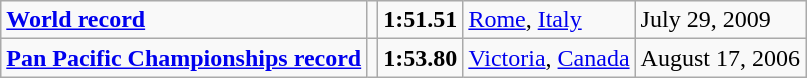<table class="wikitable">
<tr>
<td><strong><a href='#'>World record</a></strong></td>
<td></td>
<td><strong>1:51.51</strong></td>
<td><a href='#'>Rome</a>, <a href='#'>Italy</a></td>
<td>July 29, 2009</td>
</tr>
<tr>
<td><strong><a href='#'>Pan Pacific Championships record</a></strong></td>
<td></td>
<td><strong>1:53.80</strong></td>
<td><a href='#'>Victoria</a>, <a href='#'>Canada</a></td>
<td>August 17, 2006</td>
</tr>
</table>
